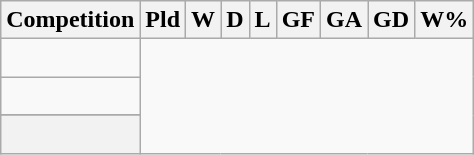<table class="wikitable sortable" style="text-align: center;">
<tr>
<th>Competition</th>
<th>Pld</th>
<th>W</th>
<th>D</th>
<th>L</th>
<th>GF</th>
<th>GA</th>
<th>GD</th>
<th>W%</th>
</tr>
<tr>
<td align=left><br></td>
</tr>
<tr>
<td align=left><br></td>
</tr>
<tr>
</tr>
<tr class="sortbottom">
<th><br></th>
</tr>
</table>
